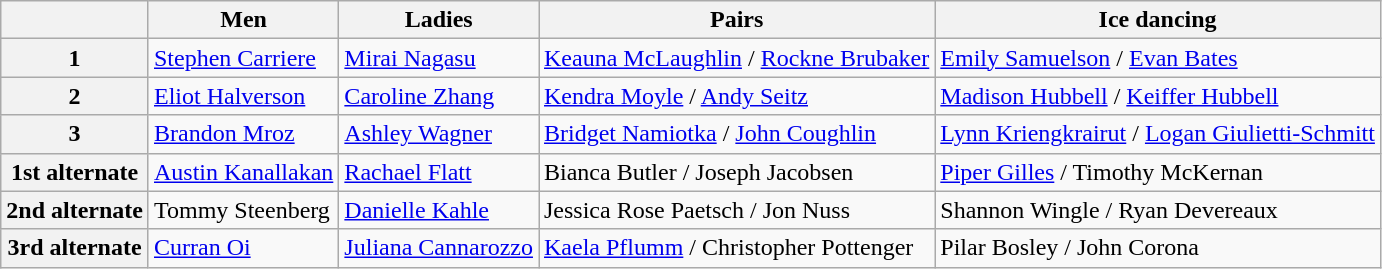<table class="wikitable">
<tr>
<th></th>
<th>Men</th>
<th>Ladies</th>
<th>Pairs</th>
<th>Ice dancing</th>
</tr>
<tr>
<th>1</th>
<td><a href='#'>Stephen Carriere</a></td>
<td><a href='#'>Mirai Nagasu</a></td>
<td><a href='#'>Keauna McLaughlin</a> / <a href='#'>Rockne Brubaker</a></td>
<td><a href='#'>Emily Samuelson</a> / <a href='#'>Evan Bates</a></td>
</tr>
<tr>
<th>2</th>
<td><a href='#'>Eliot Halverson</a></td>
<td><a href='#'>Caroline Zhang</a></td>
<td><a href='#'>Kendra Moyle</a> / <a href='#'>Andy Seitz</a></td>
<td><a href='#'>Madison Hubbell</a> / <a href='#'>Keiffer Hubbell</a></td>
</tr>
<tr>
<th>3</th>
<td><a href='#'>Brandon Mroz</a></td>
<td><a href='#'>Ashley Wagner</a></td>
<td><a href='#'>Bridget Namiotka</a> / <a href='#'>John Coughlin</a></td>
<td><a href='#'>Lynn Kriengkrairut</a> / <a href='#'>Logan Giulietti-Schmitt</a></td>
</tr>
<tr>
<th>1st alternate</th>
<td><a href='#'>Austin Kanallakan</a></td>
<td><a href='#'>Rachael Flatt</a></td>
<td>Bianca Butler / Joseph Jacobsen</td>
<td><a href='#'>Piper Gilles</a> / Timothy McKernan</td>
</tr>
<tr>
<th>2nd alternate</th>
<td>Tommy Steenberg</td>
<td><a href='#'>Danielle Kahle</a></td>
<td>Jessica Rose Paetsch / Jon Nuss</td>
<td>Shannon Wingle / Ryan Devereaux</td>
</tr>
<tr>
<th>3rd alternate</th>
<td><a href='#'>Curran Oi</a></td>
<td><a href='#'>Juliana Cannarozzo</a></td>
<td><a href='#'>Kaela Pflumm</a> / Christopher Pottenger</td>
<td>Pilar Bosley / John Corona</td>
</tr>
</table>
